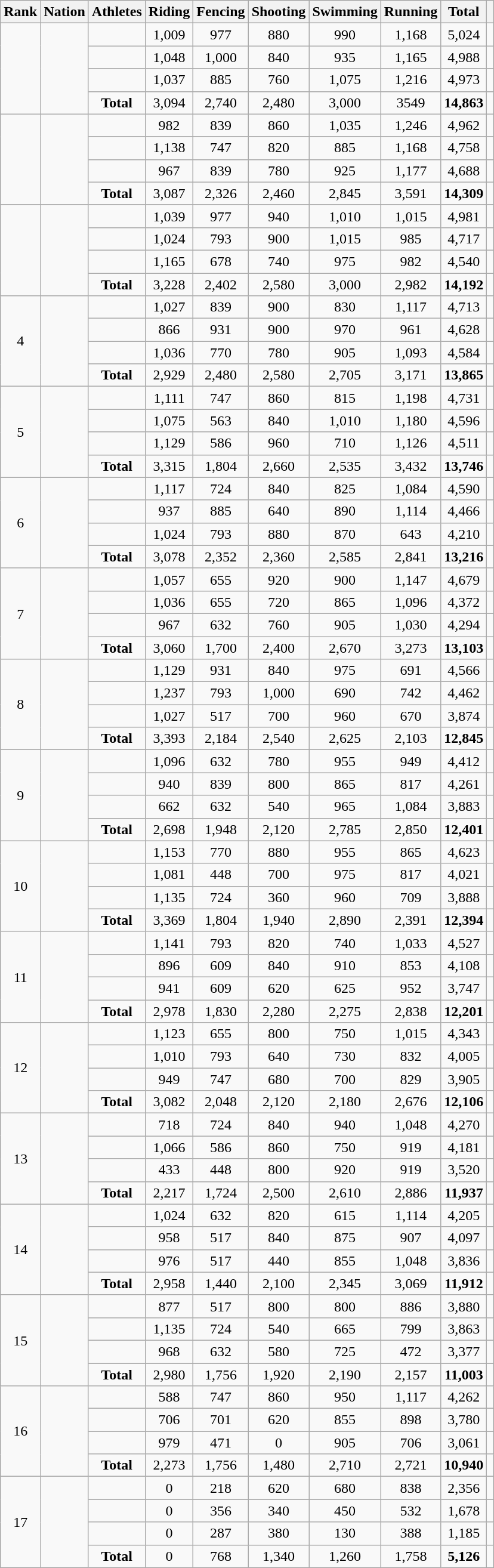<table class="wikitable sortable" style="text-align:center">
<tr>
<th>Rank</th>
<th>Nation</th>
<th>Athletes</th>
<th>Riding</th>
<th>Fencing</th>
<th>Shooting</th>
<th>Swimming</th>
<th>Running</th>
<th>Total</th>
<th></th>
</tr>
<tr>
<td rowspan=4></td>
<td rowspan=4 align=left></td>
<td align=left></td>
<td>1,009</td>
<td>977</td>
<td>880</td>
<td>990</td>
<td>1,168</td>
<td>5,024</td>
<td></td>
</tr>
<tr>
<td align=left></td>
<td>1,048</td>
<td>1,000</td>
<td>840</td>
<td>935</td>
<td>1,165</td>
<td>4,988</td>
<td></td>
</tr>
<tr>
<td align=left></td>
<td>1,037</td>
<td>885</td>
<td>760</td>
<td>1,075</td>
<td>1,216</td>
<td>4,973</td>
<td></td>
</tr>
<tr>
<td><strong>Total</strong></td>
<td>3,094</td>
<td>2,740</td>
<td>2,480</td>
<td>3,000</td>
<td>3549</td>
<td><strong>14,863</strong></td>
<td></td>
</tr>
<tr>
<td rowspan=4></td>
<td rowspan=4 align=left></td>
<td align=left></td>
<td>982</td>
<td>839</td>
<td>860</td>
<td>1,035</td>
<td>1,246</td>
<td>4,962</td>
<td></td>
</tr>
<tr>
<td align=left></td>
<td>1,138</td>
<td>747</td>
<td>820</td>
<td>885</td>
<td>1,168</td>
<td>4,758</td>
<td></td>
</tr>
<tr>
<td align=left></td>
<td>967</td>
<td>839</td>
<td>780</td>
<td>925</td>
<td>1,177</td>
<td>4,688</td>
<td></td>
</tr>
<tr>
<td><strong>Total</strong></td>
<td>3,087</td>
<td>2,326</td>
<td>2,460</td>
<td>2,845</td>
<td>3,591</td>
<td><strong>14,309</strong></td>
<td></td>
</tr>
<tr>
<td rowspan=4></td>
<td rowspan=4 align=left></td>
<td align=left></td>
<td>1,039</td>
<td>977</td>
<td>940</td>
<td>1,010</td>
<td>1,015</td>
<td>4,981</td>
<td></td>
</tr>
<tr>
<td align=left></td>
<td>1,024</td>
<td>793</td>
<td>900</td>
<td>1,015</td>
<td>985</td>
<td>4,717</td>
<td></td>
</tr>
<tr>
<td align=left></td>
<td>1,165</td>
<td>678</td>
<td>740</td>
<td>975</td>
<td>982</td>
<td>4,540</td>
<td></td>
</tr>
<tr>
<td><strong>Total</strong></td>
<td>3,228</td>
<td>2,402</td>
<td>2,580</td>
<td>3,000</td>
<td>2,982</td>
<td><strong>14,192</strong></td>
<td></td>
</tr>
<tr>
<td rowspan=4>4</td>
<td rowspan=4 align=left></td>
<td align=left></td>
<td>1,027</td>
<td>839</td>
<td>900</td>
<td>830</td>
<td>1,117</td>
<td>4,713</td>
<td></td>
</tr>
<tr>
<td align=left></td>
<td>866</td>
<td>931</td>
<td>900</td>
<td>970</td>
<td>961</td>
<td>4,628</td>
<td></td>
</tr>
<tr>
<td align=left></td>
<td>1,036</td>
<td>770</td>
<td>780</td>
<td>905</td>
<td>1,093</td>
<td>4,584</td>
<td></td>
</tr>
<tr>
<td><strong>Total</strong></td>
<td>2,929</td>
<td>2,480</td>
<td>2,580</td>
<td>2,705</td>
<td>3,171</td>
<td><strong>13,865</strong></td>
<td></td>
</tr>
<tr>
<td rowspan=4>5</td>
<td rowspan=4 align=left></td>
<td align=left></td>
<td>1,111</td>
<td>747</td>
<td>860</td>
<td>815</td>
<td>1,198</td>
<td>4,731</td>
<td></td>
</tr>
<tr>
<td align=left></td>
<td>1,075</td>
<td>563</td>
<td>840</td>
<td>1,010</td>
<td>1,180</td>
<td>4,596</td>
<td></td>
</tr>
<tr>
<td align=left></td>
<td>1,129</td>
<td>586</td>
<td>960</td>
<td>710</td>
<td>1,126</td>
<td>4,511</td>
<td></td>
</tr>
<tr>
<td><strong>Total</strong></td>
<td>3,315</td>
<td>1,804</td>
<td>2,660</td>
<td>2,535</td>
<td>3,432</td>
<td><strong>13,746</strong></td>
<td></td>
</tr>
<tr>
<td rowspan=4>6</td>
<td rowspan=4 align=left></td>
<td align=left></td>
<td>1,117</td>
<td>724</td>
<td>840</td>
<td>825</td>
<td>1,084</td>
<td>4,590</td>
<td></td>
</tr>
<tr>
<td align=left></td>
<td>937</td>
<td>885</td>
<td>640</td>
<td>890</td>
<td>1,114</td>
<td>4,466</td>
<td></td>
</tr>
<tr>
<td align=left></td>
<td>1,024</td>
<td>793</td>
<td>880</td>
<td>870</td>
<td>643</td>
<td>4,210</td>
<td></td>
</tr>
<tr>
<td><strong>Total</strong></td>
<td>3,078</td>
<td>2,352</td>
<td>2,360</td>
<td>2,585</td>
<td>2,841</td>
<td><strong>13,216</strong></td>
<td></td>
</tr>
<tr>
<td rowspan=4>7</td>
<td rowspan=4 align=left></td>
<td align=left></td>
<td>1,057</td>
<td>655</td>
<td>920</td>
<td>900</td>
<td>1,147</td>
<td>4,679</td>
<td></td>
</tr>
<tr>
<td align=left></td>
<td>1,036</td>
<td>655</td>
<td>720</td>
<td>865</td>
<td>1,096</td>
<td>4,372</td>
<td></td>
</tr>
<tr>
<td align=left></td>
<td>967</td>
<td>632</td>
<td>760</td>
<td>905</td>
<td>1,030</td>
<td>4,294</td>
<td></td>
</tr>
<tr>
<td><strong>Total</strong></td>
<td>3,060</td>
<td>1,700</td>
<td>2,400</td>
<td>2,670</td>
<td>3,273</td>
<td><strong>13,103</strong></td>
<td></td>
</tr>
<tr>
<td rowspan=4>8</td>
<td rowspan=4 align=left></td>
<td align=left></td>
<td>1,129</td>
<td>931</td>
<td>840</td>
<td>975</td>
<td>691</td>
<td>4,566</td>
<td></td>
</tr>
<tr>
<td align=left></td>
<td>1,237</td>
<td>793</td>
<td>1,000</td>
<td>690</td>
<td>742</td>
<td>4,462</td>
<td></td>
</tr>
<tr>
<td align=left></td>
<td>1,027</td>
<td>517</td>
<td>700</td>
<td>960</td>
<td>670</td>
<td>3,874</td>
<td></td>
</tr>
<tr>
<td><strong>Total</strong></td>
<td>3,393</td>
<td>2,184</td>
<td>2,540</td>
<td>2,625</td>
<td>2,103</td>
<td><strong>12,845</strong></td>
<td></td>
</tr>
<tr>
<td rowspan=4>9</td>
<td rowspan=4 align=left></td>
<td align=left></td>
<td>1,096</td>
<td>632</td>
<td>780</td>
<td>955</td>
<td>949</td>
<td>4,412</td>
<td></td>
</tr>
<tr>
<td align=left></td>
<td>940</td>
<td>839</td>
<td>800</td>
<td>865</td>
<td>817</td>
<td>4,261</td>
<td></td>
</tr>
<tr>
<td align=left></td>
<td>662</td>
<td>632</td>
<td>540</td>
<td>965</td>
<td>1,084</td>
<td>3,883</td>
<td></td>
</tr>
<tr>
<td><strong>Total</strong></td>
<td>2,698</td>
<td>1,948</td>
<td>2,120</td>
<td>2,785</td>
<td>2,850</td>
<td><strong>12,401</strong></td>
<td></td>
</tr>
<tr>
<td rowspan=4>10</td>
<td rowspan=4 align=left></td>
<td align=left></td>
<td>1,153</td>
<td>770</td>
<td>880</td>
<td>955</td>
<td>865</td>
<td>4,623</td>
<td></td>
</tr>
<tr>
<td align=left></td>
<td>1,081</td>
<td>448</td>
<td>700</td>
<td>975</td>
<td>817</td>
<td>4,021</td>
<td></td>
</tr>
<tr>
<td align=left></td>
<td>1,135</td>
<td>724</td>
<td>360</td>
<td>960</td>
<td>709</td>
<td>3,888</td>
<td></td>
</tr>
<tr>
<td><strong>Total</strong></td>
<td>3,369</td>
<td>1,804</td>
<td>1,940</td>
<td>2,890</td>
<td>2,391</td>
<td><strong>12,394</strong></td>
<td></td>
</tr>
<tr>
<td rowspan=4>11</td>
<td rowspan=4 align=left></td>
<td align=left></td>
<td>1,141</td>
<td>793</td>
<td>820</td>
<td>740</td>
<td>1,033</td>
<td>4,527</td>
<td></td>
</tr>
<tr>
<td align=left></td>
<td>896</td>
<td>609</td>
<td>840</td>
<td>910</td>
<td>853</td>
<td>4,108</td>
<td></td>
</tr>
<tr>
<td align=left></td>
<td>941</td>
<td>609</td>
<td>620</td>
<td>625</td>
<td>952</td>
<td>3,747</td>
<td></td>
</tr>
<tr>
<td><strong>Total</strong></td>
<td>2,978</td>
<td>1,830</td>
<td>2,280</td>
<td>2,275</td>
<td>2,838</td>
<td><strong>12,201</strong></td>
<td></td>
</tr>
<tr>
<td rowspan=4>12</td>
<td rowspan=4 align=left></td>
<td align=left></td>
<td>1,123</td>
<td>655</td>
<td>800</td>
<td>750</td>
<td>1,015</td>
<td>4,343</td>
<td></td>
</tr>
<tr>
<td align=left></td>
<td>1,010</td>
<td>793</td>
<td>640</td>
<td>730</td>
<td>832</td>
<td>4,005</td>
<td></td>
</tr>
<tr>
<td align=left></td>
<td>949</td>
<td>747</td>
<td>680</td>
<td>700</td>
<td>829</td>
<td>3,905</td>
<td></td>
</tr>
<tr>
<td><strong>Total</strong></td>
<td>3,082</td>
<td>2,048</td>
<td>2,120</td>
<td>2,180</td>
<td>2,676</td>
<td><strong>12,106</strong></td>
<td></td>
</tr>
<tr>
<td rowspan=4>13</td>
<td rowspan=4 align=left></td>
<td align=left></td>
<td>718</td>
<td>724</td>
<td>840</td>
<td>940</td>
<td>1,048</td>
<td>4,270</td>
<td></td>
</tr>
<tr>
<td align=left></td>
<td>1,066</td>
<td>586</td>
<td>860</td>
<td>750</td>
<td>919</td>
<td>4,181</td>
<td></td>
</tr>
<tr>
<td align=left></td>
<td>433</td>
<td>448</td>
<td>800</td>
<td>920</td>
<td>919</td>
<td>3,520</td>
<td></td>
</tr>
<tr>
<td><strong>Total</strong></td>
<td>2,217</td>
<td>1,724</td>
<td>2,500</td>
<td>2,610</td>
<td>2,886</td>
<td><strong>11,937</strong></td>
<td></td>
</tr>
<tr>
<td rowspan=4>14</td>
<td rowspan=4 align=left></td>
<td align=left></td>
<td>1,024</td>
<td>632</td>
<td>820</td>
<td>615</td>
<td>1,114</td>
<td>4,205</td>
<td></td>
</tr>
<tr>
<td align=left></td>
<td>958</td>
<td>517</td>
<td>840</td>
<td>875</td>
<td>907</td>
<td>4,097</td>
<td></td>
</tr>
<tr>
<td align=left></td>
<td>976</td>
<td>517</td>
<td>440</td>
<td>855</td>
<td>1,048</td>
<td>3,836</td>
<td></td>
</tr>
<tr>
<td><strong>Total</strong></td>
<td>2,958</td>
<td>1,440</td>
<td>2,100</td>
<td>2,345</td>
<td>3,069</td>
<td><strong>11,912</strong></td>
<td></td>
</tr>
<tr>
<td rowspan=4>15</td>
<td rowspan=4 align=left></td>
<td align=left></td>
<td>877</td>
<td>517</td>
<td>800</td>
<td>800</td>
<td>886</td>
<td>3,880</td>
<td></td>
</tr>
<tr>
<td align=left></td>
<td>1,135</td>
<td>724</td>
<td>540</td>
<td>665</td>
<td>799</td>
<td>3,863</td>
<td></td>
</tr>
<tr>
<td align=left></td>
<td>968</td>
<td>632</td>
<td>580</td>
<td>725</td>
<td>472</td>
<td>3,377</td>
<td></td>
</tr>
<tr>
<td><strong>Total</strong></td>
<td>2,980</td>
<td>1,756</td>
<td>1,920</td>
<td>2,190</td>
<td>2,157</td>
<td><strong>11,003</strong></td>
<td></td>
</tr>
<tr>
<td rowspan=4>16</td>
<td rowspan=4 align=left></td>
<td align=left></td>
<td>588</td>
<td>747</td>
<td>860</td>
<td>950</td>
<td>1,117</td>
<td>4,262</td>
<td></td>
</tr>
<tr>
<td align=left></td>
<td>706</td>
<td>701</td>
<td>620</td>
<td>855</td>
<td>898</td>
<td>3,780</td>
<td></td>
</tr>
<tr>
<td align=left></td>
<td>979</td>
<td>471</td>
<td>0</td>
<td>905</td>
<td>706</td>
<td>3,061</td>
<td></td>
</tr>
<tr>
<td><strong>Total</strong></td>
<td>2,273</td>
<td>1,756</td>
<td>1,480</td>
<td>2,710</td>
<td>2,721</td>
<td><strong>10,940</strong></td>
<td></td>
</tr>
<tr>
<td rowspan=4>17</td>
<td rowspan=4 align=left></td>
<td align=left></td>
<td>0</td>
<td>218</td>
<td>620</td>
<td>680</td>
<td>838</td>
<td>2,356</td>
<td></td>
</tr>
<tr>
<td align=left></td>
<td>0</td>
<td>356</td>
<td>340</td>
<td>450</td>
<td>532</td>
<td>1,678</td>
<td></td>
</tr>
<tr>
<td align=left></td>
<td>0</td>
<td>287</td>
<td>380</td>
<td>130</td>
<td>388</td>
<td>1,185</td>
<td></td>
</tr>
<tr>
<td><strong>Total</strong></td>
<td>0</td>
<td>768</td>
<td>1,340</td>
<td>1,260</td>
<td>1,758</td>
<td><strong>5,126</strong></td>
<td></td>
</tr>
</table>
